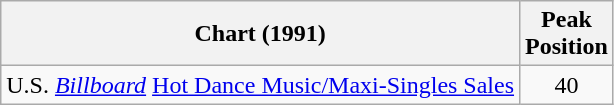<table class="wikitable">
<tr>
<th>Chart (1991)</th>
<th>Peak<br>Position</th>
</tr>
<tr>
<td>U.S. <em><a href='#'>Billboard</a></em> <a href='#'>Hot Dance Music/Maxi-Singles Sales</a></td>
<td align="center">40</td>
</tr>
</table>
